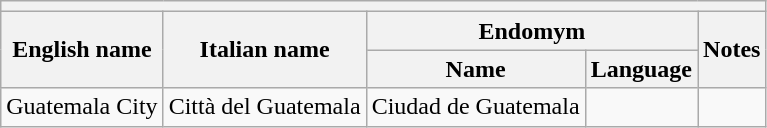<table class="wikitable sortable">
<tr>
<th colspan="5"></th>
</tr>
<tr>
<th rowspan="2">English name</th>
<th rowspan="2">Italian name</th>
<th colspan="2">Endomym</th>
<th rowspan="2">Notes</th>
</tr>
<tr>
<th>Name</th>
<th>Language</th>
</tr>
<tr>
<td>Guatemala City</td>
<td>Città del Guatemala</td>
<td>Ciudad de Guatemala</td>
<td></td>
<td></td>
</tr>
</table>
